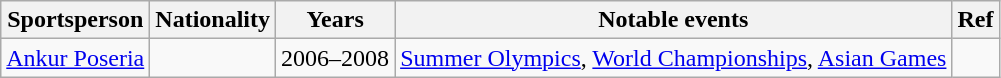<table class="wikitable plainrowheaders sortable" style="text-align:center">
<tr>
<th>Sportsperson</th>
<th>Nationality</th>
<th>Years</th>
<th>Notable events</th>
<th>Ref</th>
</tr>
<tr>
<td><a href='#'>Ankur Poseria</a></td>
<td align=left></td>
<td align=left>2006–2008</td>
<td><a href='#'>Summer Olympics</a>, <a href='#'>World Championships</a>, <a href='#'>Asian Games</a></td>
<td></td>
</tr>
</table>
